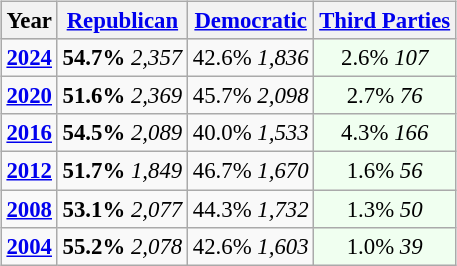<table class="wikitable" style="float:right; font-size:95%;">
<tr bgcolor=lightgrey>
<th>Year</th>
<th><a href='#'>Republican</a></th>
<th><a href='#'>Democratic</a></th>
<th><a href='#'>Third Parties</a></th>
</tr>
<tr>
<td style="text-align:center;" ><strong><a href='#'>2024</a></strong></td>
<td style="text-align:center;" ><strong>54.7%</strong> <em>2,357</em></td>
<td style="text-align:center;" >42.6% <em>1,836</em></td>
<td style="text-align:center; background:honeyDew;">2.6% <em>107</em></td>
</tr>
<tr>
<td style="text-align:center;" ><strong><a href='#'>2020</a></strong></td>
<td style="text-align:center;" ><strong>51.6%</strong> <em>2,369</em></td>
<td style="text-align:center;" >45.7% <em>2,098</em></td>
<td style="text-align:center; background:honeyDew;">2.7% <em>76</em></td>
</tr>
<tr>
<td style="text-align:center;" ><strong><a href='#'>2016</a></strong></td>
<td style="text-align:center;" ><strong>54.5%</strong> <em>2,089</em></td>
<td style="text-align:center;" >40.0% <em>1,533</em></td>
<td style="text-align:center; background:honeyDew;">4.3% <em>166</em></td>
</tr>
<tr>
<td style="text-align:center;" ><strong><a href='#'>2012</a></strong></td>
<td style="text-align:center;" ><strong>51.7%</strong> <em>1,849</em></td>
<td style="text-align:center;" >46.7% <em>1,670</em></td>
<td style="text-align:center; background:honeyDew;">1.6% <em>56</em></td>
</tr>
<tr>
<td style="text-align:center;" ><strong><a href='#'>2008</a></strong></td>
<td style="text-align:center;" ><strong>53.1%</strong> <em>2,077</em></td>
<td style="text-align:center;" >44.3% <em>1,732</em></td>
<td style="text-align:center; background:honeyDew;">1.3% <em>50</em></td>
</tr>
<tr>
<td style="text-align:center;" ><strong><a href='#'>2004</a></strong></td>
<td style="text-align:center;" ><strong>55.2%</strong> <em>2,078</em></td>
<td style="text-align:center;" >42.6% <em>1,603</em></td>
<td style="text-align:center; background:honeyDew;">1.0% <em>39</em></td>
</tr>
</table>
